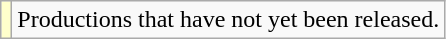<table class="wikitable">
<tr>
<td style="background:#ffc;"></td>
<td>Productions that have not yet been released.</td>
</tr>
</table>
